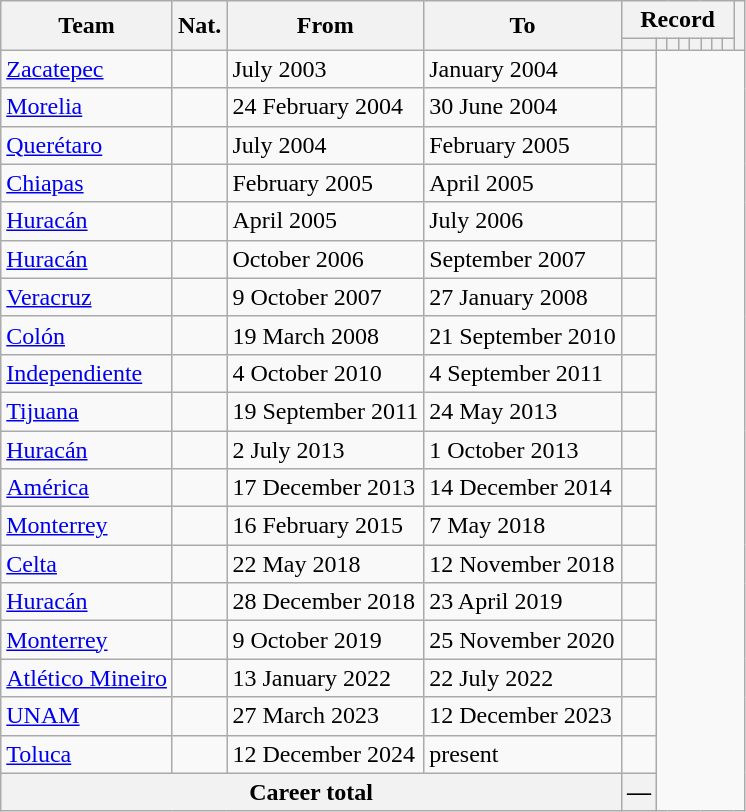<table class="wikitable" style="text-align: center">
<tr>
<th rowspan="2">Team</th>
<th rowspan="2">Nat.</th>
<th rowspan="2">From</th>
<th rowspan="2">To</th>
<th colspan="8">Record</th>
<th rowspan=2></th>
</tr>
<tr>
<th></th>
<th></th>
<th></th>
<th></th>
<th></th>
<th></th>
<th></th>
<th></th>
</tr>
<tr>
<td align="left"><a href='#'>Zacatepec</a></td>
<td></td>
<td align=left>July 2003</td>
<td align=left>January 2004<br></td>
<td></td>
</tr>
<tr>
<td align="left"><a href='#'>Morelia</a></td>
<td></td>
<td align=left>24 February 2004</td>
<td align=left>30 June 2004<br></td>
<td></td>
</tr>
<tr>
<td align="left"><a href='#'>Querétaro</a></td>
<td></td>
<td align=left>July 2004</td>
<td align=left>February 2005<br></td>
<td></td>
</tr>
<tr>
<td align="left"><a href='#'>Chiapas</a></td>
<td></td>
<td align=left>February 2005</td>
<td align=left>April 2005<br></td>
<td></td>
</tr>
<tr>
<td align="left"><a href='#'>Huracán</a></td>
<td></td>
<td align=left>April 2005</td>
<td align=left>July 2006<br></td>
<td></td>
</tr>
<tr>
<td align="left"><a href='#'>Huracán</a></td>
<td></td>
<td align=left>October 2006</td>
<td align=left>September 2007<br></td>
<td></td>
</tr>
<tr>
<td align="left"><a href='#'>Veracruz</a></td>
<td></td>
<td align=left>9 October 2007</td>
<td align=left>27 January 2008<br></td>
<td></td>
</tr>
<tr>
<td align="left"><a href='#'>Colón</a></td>
<td></td>
<td align=left>19 March 2008</td>
<td align=left>21 September 2010<br></td>
<td></td>
</tr>
<tr>
<td align="left"><a href='#'>Independiente</a></td>
<td></td>
<td align=left>4 October 2010</td>
<td align=left>4 September 2011<br></td>
<td></td>
</tr>
<tr>
<td align="left"><a href='#'>Tijuana</a></td>
<td></td>
<td align=left>19 September 2011</td>
<td align=left>24 May 2013<br></td>
<td></td>
</tr>
<tr>
<td align="left"><a href='#'>Huracán</a></td>
<td></td>
<td align=left>2 July 2013</td>
<td align=left>1 October 2013<br></td>
<td></td>
</tr>
<tr>
<td align="left"><a href='#'>América</a></td>
<td></td>
<td align=left>17 December 2013</td>
<td align=left>14 December 2014<br></td>
<td></td>
</tr>
<tr>
<td align="left"><a href='#'>Monterrey</a></td>
<td></td>
<td align=left>16 February 2015</td>
<td align=left>7 May 2018<br></td>
<td></td>
</tr>
<tr>
<td align="left"><a href='#'>Celta</a></td>
<td></td>
<td align=left>22 May 2018</td>
<td align=left>12 November 2018<br></td>
<td></td>
</tr>
<tr>
<td align="left"><a href='#'>Huracán</a></td>
<td></td>
<td align=left>28 December 2018</td>
<td align=left>23 April 2019<br></td>
<td></td>
</tr>
<tr>
<td align="left"><a href='#'>Monterrey</a></td>
<td></td>
<td align=left>9 October 2019</td>
<td align=left>25 November 2020<br></td>
<td></td>
</tr>
<tr>
<td align="left"><a href='#'>Atlético Mineiro</a></td>
<td></td>
<td align=left>13 January 2022</td>
<td align=left>22 July 2022<br></td>
<td></td>
</tr>
<tr>
<td align="left"><a href='#'>UNAM</a></td>
<td></td>
<td align=left>27 March 2023</td>
<td align=left>12 December 2023<br></td>
<td></td>
</tr>
<tr>
<td align="left"><a href='#'>Toluca</a></td>
<td></td>
<td align=left>12 December 2024</td>
<td align=left>present<br></td>
<td></td>
</tr>
<tr>
<th colspan=4><strong>Career total</strong><br></th>
<th>—</th>
</tr>
</table>
